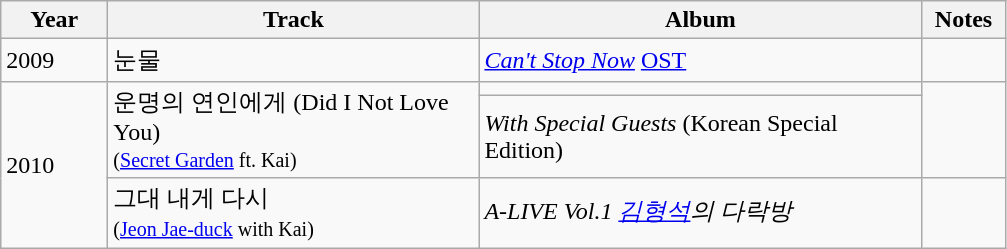<table class="wikitable">
<tr>
<th style="width:4em;">Year</th>
<th style="width:15em;">Track</th>
<th style="width:18em;">Album</th>
<th style="width:3em;">Notes</th>
</tr>
<tr>
<td>2009</td>
<td>눈물</td>
<td><em><a href='#'>Can't Stop Now</a></em> <a href='#'>OST</a></td>
<td></td>
</tr>
<tr>
<td rowspan="3">2010</td>
<td rowspan="2">운명의 연인에게 (Did I Not Love You)<br><small>(<a href='#'>Secret Garden</a> ft. Kai)</small></td>
<td></td>
<td rowspan="2"></td>
</tr>
<tr>
<td><em>With Special Guests</em> (Korean Special Edition)</td>
</tr>
<tr>
<td>그대 내게 다시<br><small>(<a href='#'>Jeon Jae-duck</a> with Kai)</small></td>
<td><em>A-LIVE Vol.1 <a href='#'>김형석</a>의 다락방</em></td>
<td></td>
</tr>
</table>
